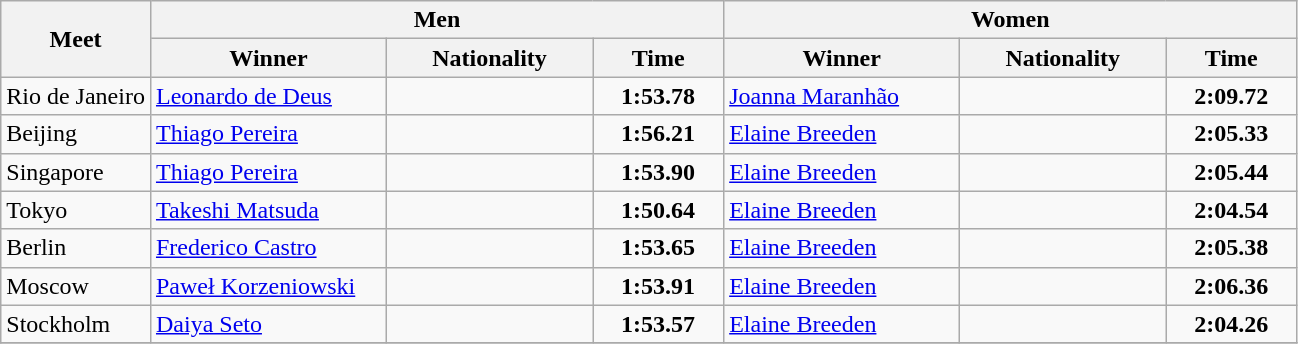<table class="wikitable">
<tr>
<th rowspan="2">Meet</th>
<th colspan="3">Men</th>
<th colspan="3">Women</th>
</tr>
<tr>
<th width=150>Winner</th>
<th width=130>Nationality</th>
<th width=80>Time</th>
<th width=150>Winner</th>
<th width=130>Nationality</th>
<th width=80>Time</th>
</tr>
<tr>
<td>Rio de Janeiro</td>
<td><a href='#'>Leonardo de Deus</a></td>
<td></td>
<td align=center><strong>1:53.78</strong></td>
<td><a href='#'>Joanna Maranhão</a></td>
<td></td>
<td align=center><strong>2:09.72</strong></td>
</tr>
<tr>
<td>Beijing</td>
<td><a href='#'>Thiago Pereira</a></td>
<td></td>
<td align=center><strong>1:56.21</strong></td>
<td><a href='#'>Elaine Breeden</a></td>
<td></td>
<td align=center><strong>2:05.33</strong></td>
</tr>
<tr>
<td>Singapore</td>
<td><a href='#'>Thiago Pereira</a></td>
<td></td>
<td align=center><strong>1:53.90</strong></td>
<td><a href='#'>Elaine Breeden</a></td>
<td></td>
<td align=center><strong>2:05.44</strong></td>
</tr>
<tr>
<td>Tokyo</td>
<td><a href='#'>Takeshi Matsuda</a></td>
<td></td>
<td align=center><strong>1:50.64</strong></td>
<td><a href='#'>Elaine Breeden</a></td>
<td></td>
<td align=center><strong>2:04.54</strong></td>
</tr>
<tr>
<td>Berlin</td>
<td><a href='#'>Frederico Castro</a></td>
<td></td>
<td align=center><strong>1:53.65</strong></td>
<td><a href='#'>Elaine Breeden</a></td>
<td></td>
<td align=center><strong>2:05.38</strong></td>
</tr>
<tr>
<td>Moscow</td>
<td><a href='#'>Paweł Korzeniowski</a></td>
<td></td>
<td align=center><strong>1:53.91</strong></td>
<td><a href='#'>Elaine Breeden</a></td>
<td></td>
<td align=center><strong>2:06.36</strong></td>
</tr>
<tr>
<td>Stockholm</td>
<td><a href='#'>Daiya Seto</a></td>
<td></td>
<td align=center><strong>1:53.57</strong></td>
<td><a href='#'>Elaine Breeden</a></td>
<td></td>
<td align=center><strong>2:04.26</strong></td>
</tr>
<tr>
</tr>
</table>
